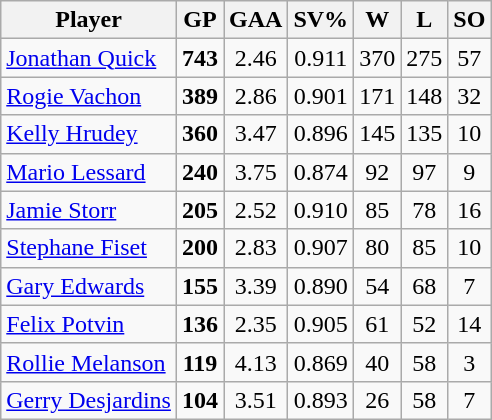<table class="wikitable" style="text-align:center; float:left; margin-right:1em;">
<tr>
<th>Player</th>
<th>GP</th>
<th>GAA</th>
<th>SV%</th>
<th>W</th>
<th>L</th>
<th>SO</th>
</tr>
<tr>
<td style="text-align:left;"><a href='#'>Jonathan Quick</a></td>
<td><strong>743</strong></td>
<td>2.46</td>
<td>0.911</td>
<td>370</td>
<td>275</td>
<td>57</td>
</tr>
<tr>
<td style="text-align:left;"><a href='#'>Rogie Vachon</a></td>
<td><strong>389</strong></td>
<td>2.86</td>
<td>0.901</td>
<td>171</td>
<td>148</td>
<td>32</td>
</tr>
<tr>
<td style="text-align:left;"><a href='#'>Kelly Hrudey</a></td>
<td><strong>360</strong></td>
<td>3.47</td>
<td>0.896</td>
<td>145</td>
<td>135</td>
<td>10</td>
</tr>
<tr>
<td style="text-align:left;"><a href='#'>Mario Lessard</a></td>
<td><strong>240</strong></td>
<td>3.75</td>
<td>0.874</td>
<td>92</td>
<td>97</td>
<td>9</td>
</tr>
<tr>
<td style="text-align:left;"><a href='#'>Jamie Storr</a></td>
<td><strong>205</strong></td>
<td>2.52</td>
<td>0.910</td>
<td>85</td>
<td>78</td>
<td>16</td>
</tr>
<tr>
<td style="text-align:left;"><a href='#'>Stephane Fiset</a></td>
<td><strong>200</strong></td>
<td>2.83</td>
<td>0.907</td>
<td>80</td>
<td>85</td>
<td>10</td>
</tr>
<tr>
<td style="text-align:left;"><a href='#'>Gary Edwards</a></td>
<td><strong>155</strong></td>
<td>3.39</td>
<td>0.890</td>
<td>54</td>
<td>68</td>
<td>7</td>
</tr>
<tr>
<td style="text-align:left;"><a href='#'>Felix Potvin</a></td>
<td><strong>136</strong></td>
<td>2.35</td>
<td>0.905</td>
<td>61</td>
<td>52</td>
<td>14</td>
</tr>
<tr>
<td style="text-align:left;"><a href='#'>Rollie Melanson</a></td>
<td><strong>119</strong></td>
<td>4.13</td>
<td>0.869</td>
<td>40</td>
<td>58</td>
<td>3</td>
</tr>
<tr>
<td style="text-align:left;"><a href='#'>Gerry Desjardins</a></td>
<td><strong>104</strong></td>
<td>3.51</td>
<td>0.893</td>
<td>26</td>
<td>58</td>
<td>7</td>
</tr>
</table>
